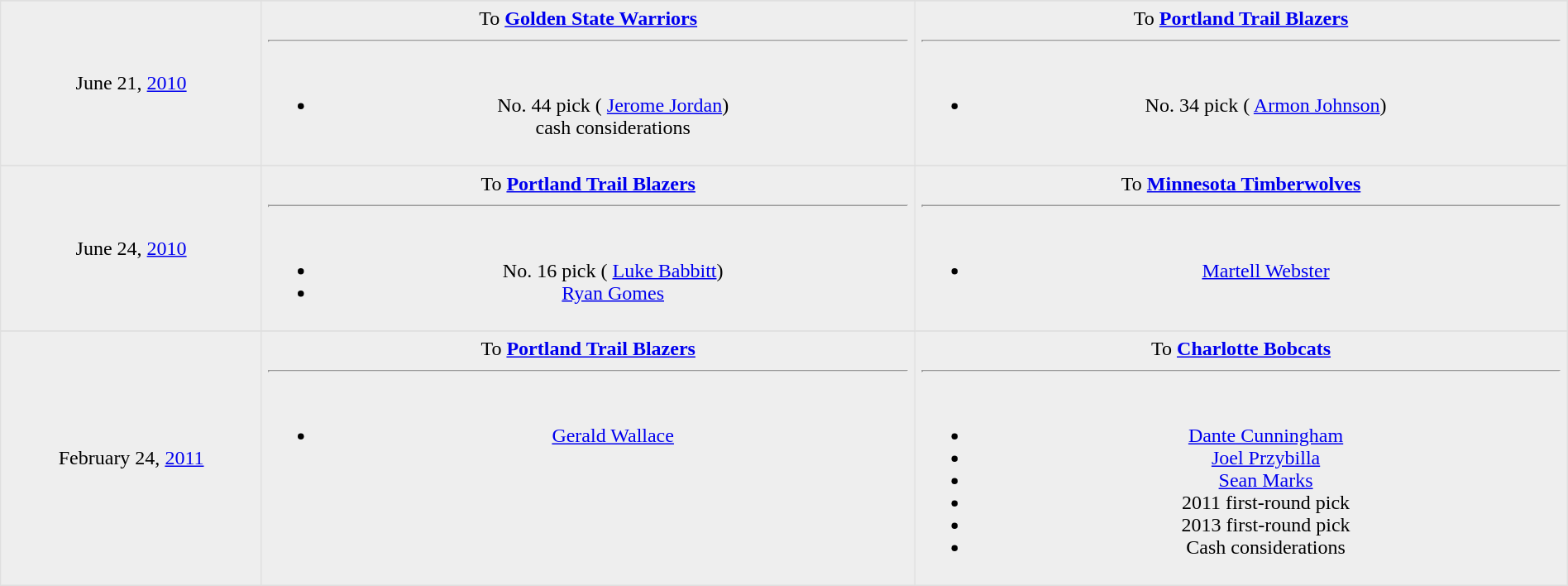<table border=1 style="border-collapse:collapse; text-align: center; width: 100%" bordercolor="#DFDFDF"  cellpadding="5">
<tr>
</tr>
<tr bgcolor="eeeeee">
<td style="width:12%">June 21, <a href='#'>2010</a></td>
<td style="width:30%" valign="top">To <strong><a href='#'>Golden State Warriors</a></strong><hr><br><ul><li>No. 44 pick ( <a href='#'>Jerome Jordan</a>)<br>cash considerations</li></ul></td>
<td style="width:30%" valign="top">To <strong><a href='#'>Portland Trail Blazers</a></strong><hr><br><ul><li>No. 34 pick ( <a href='#'>Armon Johnson</a>)</li></ul></td>
</tr>
<tr>
</tr>
<tr bgcolor="eeeeee">
<td style="width:12%">June 24, <a href='#'>2010</a></td>
<td style="width:30%" valign="top">To <strong><a href='#'>Portland Trail Blazers</a></strong><hr><br><ul><li>No. 16 pick ( <a href='#'>Luke Babbitt</a>)</li><li> <a href='#'>Ryan Gomes</a></li></ul></td>
<td style="width:30%" valign="top">To <strong><a href='#'>Minnesota Timberwolves</a></strong><hr><br><ul><li> <a href='#'>Martell Webster</a></li></ul></td>
</tr>
<tr>
</tr>
<tr bgcolor="eeeeee">
<td style="width:12%">February 24, <a href='#'>2011</a></td>
<td style="width:30%" valign="top">To <strong><a href='#'>Portland Trail Blazers</a></strong><hr><br><ul><li> <a href='#'>Gerald Wallace</a></li></ul></td>
<td style="width:30%" valign="top">To <strong><a href='#'>Charlotte Bobcats</a></strong><hr><br><ul><li> <a href='#'>Dante Cunningham</a></li><li> <a href='#'>Joel Przybilla</a></li><li> <a href='#'>Sean Marks</a></li><li>2011 first-round pick</li><li>2013 first-round pick</li><li>Cash considerations</li></ul></td>
</tr>
</table>
